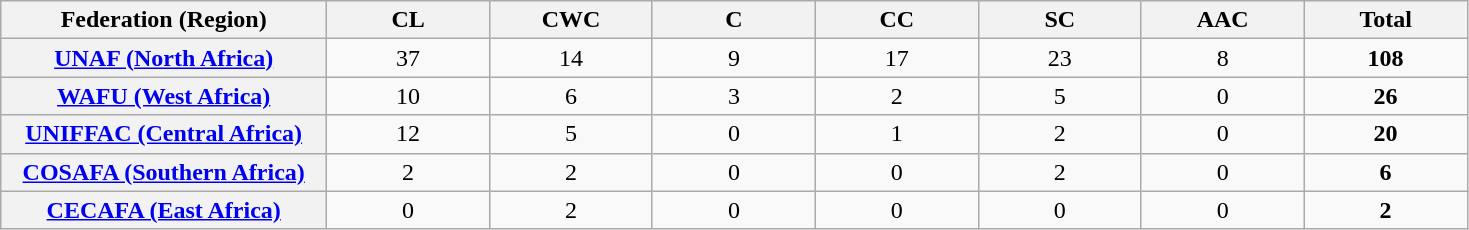<table class="sortable plainrowheaders wikitable">
<tr>
<th scope=col width=20%>Federation (Region)</th>
<th scope=col width=10%>CL</th>
<th scope=col width=10%>CWC</th>
<th scope=col width=10%>C</th>
<th scope=col width=10%>CC</th>
<th scope=col width=10%>SC</th>
<th scope=col width=10%>AAC</th>
<th scope=col width=10%>Total</th>
</tr>
<tr>
<th scope=row><a href='#'>UNAF (North Africa)</a></th>
<td align=center>37</td>
<td align=center>14</td>
<td align=center>9</td>
<td align=center>17</td>
<td align=center>23</td>
<td align=center>8</td>
<td align=center><strong>108</strong></td>
</tr>
<tr>
<th scope=row><a href='#'>WAFU (West Africa)</a></th>
<td align=center>10</td>
<td align=center>6</td>
<td align=center>3</td>
<td align=center>2</td>
<td align=center>5</td>
<td align=center>0</td>
<td align=center><strong>26</strong></td>
</tr>
<tr>
<th scope=row><a href='#'>UNIFFAC (Central Africa)</a></th>
<td align=center>12</td>
<td align=center>5</td>
<td align=center>0</td>
<td align=center>1</td>
<td align=center>2</td>
<td align=center>0</td>
<td align=center><strong>20</strong></td>
</tr>
<tr>
<th scope=row><a href='#'>COSAFA (Southern Africa)</a></th>
<td align=center>2</td>
<td align=center>2</td>
<td align=center>0</td>
<td align=center>0</td>
<td align=center>2</td>
<td align=center>0</td>
<td align=center><strong>6</strong></td>
</tr>
<tr>
<th scope=row><a href='#'>CECAFA (East Africa)</a></th>
<td align=center>0</td>
<td align=center>2</td>
<td align=center>0</td>
<td align=center>0</td>
<td align=center>0</td>
<td align=center>0</td>
<td align=center><strong>2</strong></td>
</tr>
</table>
